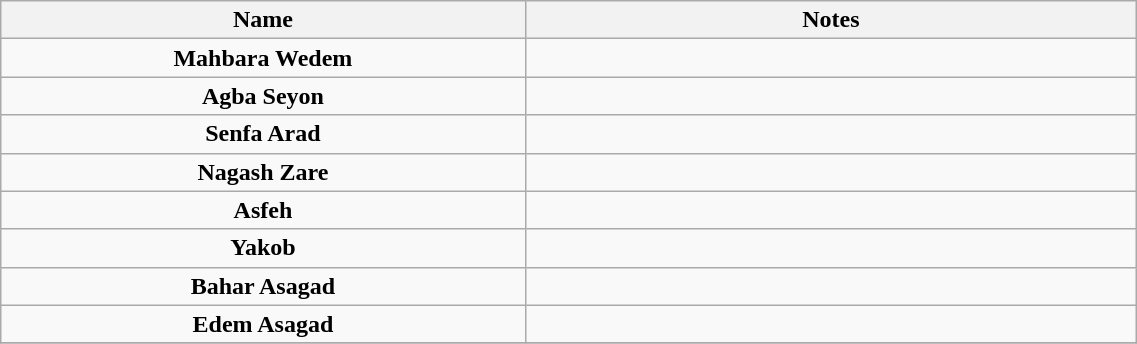<table class="wikitable" style="width: 60%; text-align:center;">
<tr>
<th width="30%">Name<br></th>
<th width="35%">Notes</th>
</tr>
<tr>
<td><strong>Mahbara Wedem</strong></td>
<td><br></td>
</tr>
<tr>
<td><strong>Agba Seyon</strong></td>
<td><br></td>
</tr>
<tr>
<td><strong>Senfa Arad</strong></td>
<td><br></td>
</tr>
<tr>
<td><strong>Nagash Zare</strong></td>
<td><br></td>
</tr>
<tr>
<td><strong>Asfeh</strong></td>
<td><br></td>
</tr>
<tr>
<td><strong>Yakob</strong></td>
<td><br></td>
</tr>
<tr>
<td><strong>Bahar Asagad</strong></td>
<td><br></td>
</tr>
<tr>
<td><strong>Edem Asagad</strong></td>
<td><br></td>
</tr>
<tr>
</tr>
</table>
